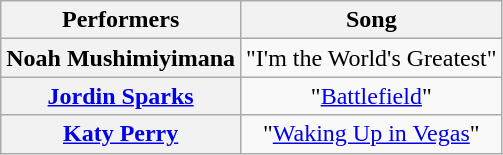<table class="wikitable unsortable" style="text-align:center;">
<tr>
<th scope="col">Performers</th>
<th scope="col">Song</th>
</tr>
<tr>
<th scope="row">Noah Mushimiyimana</th>
<td>"I'm the World's Greatest"</td>
</tr>
<tr>
<th scope="row"><a href='#'>Jordin Sparks</a></th>
<td>"<a href='#'>Battlefield</a>"</td>
</tr>
<tr>
<th scope="row"><a href='#'>Katy Perry</a></th>
<td>"<a href='#'>Waking Up in Vegas</a>"</td>
</tr>
</table>
